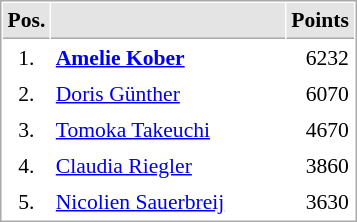<table cellspacing="1" cellpadding="3" style="border:1px solid #AAAAAA;font-size:90%">
<tr bgcolor="#E4E4E4">
<th style="border-bottom:1px solid #AAAAAA" width=10>Pos.</th>
<th style="border-bottom:1px solid #AAAAAA" width=150></th>
<th style="border-bottom:1px solid #AAAAAA" width=20>Points</th>
</tr>
<tr>
<td align="center">1.</td>
<td> <strong><a href='#'>Amelie Kober</a></strong></td>
<td align="right">6232</td>
</tr>
<tr>
<td align="center">2.</td>
<td> <a href='#'>Doris Günther</a></td>
<td align="right">6070</td>
</tr>
<tr>
<td align="center">3.</td>
<td> <a href='#'>Tomoka Takeuchi</a></td>
<td align="right">4670</td>
</tr>
<tr>
<td align="center">4.</td>
<td> <a href='#'>Claudia Riegler</a></td>
<td align="right">3860</td>
</tr>
<tr>
<td align="center">5.</td>
<td> <a href='#'>Nicolien Sauerbreij</a></td>
<td align="right">3630</td>
</tr>
</table>
